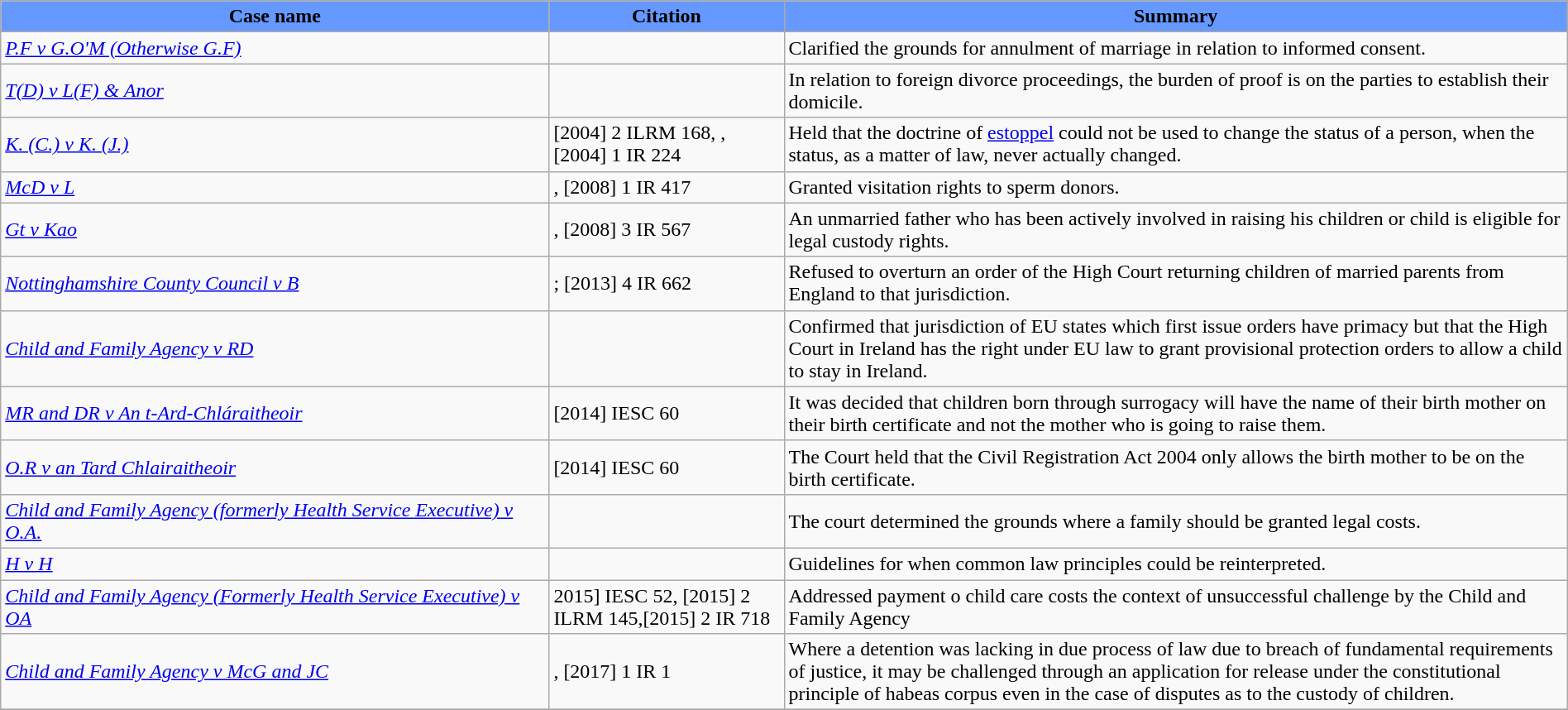<table class="wikitable" style="margin:auto;width:100%">
<tr>
<th style="background:#6699FF">Case name</th>
<th style="background:#6699FF;width:15%">Citation</th>
<th style="background:#6699FF;width:50%">Summary</th>
</tr>
<tr>
<td><em><a href='#'>P.F v G.O'M (Otherwise G.F)</a></em></td>
<td></td>
<td>Clarified the grounds for annulment of marriage in relation to informed consent.</td>
</tr>
<tr>
<td><em><a href='#'>T(D) v L(F) & Anor</a></em></td>
<td></td>
<td>In relation to foreign divorce proceedings, the burden of proof is on the parties to establish their domicile.</td>
</tr>
<tr>
<td><em><a href='#'>K. (C.) v K. (J.)</a></em></td>
<td>[2004] 2 ILRM 168, , [2004] 1 IR 224</td>
<td>Held that the doctrine of <a href='#'>estoppel</a> could not be used to change the status of a person, when the status, as a matter of law, never actually changed.</td>
</tr>
<tr>
<td><em><a href='#'>McD v L</a></em></td>
<td>, [2008] 1 IR 417</td>
<td>Granted visitation rights to sperm donors.</td>
</tr>
<tr>
<td><em><a href='#'>Gt v Kao</a></em></td>
<td>, [2008] 3 IR 567</td>
<td>An unmarried father who has been actively involved in raising his children or child is eligible for legal custody rights.</td>
</tr>
<tr>
<td><em><a href='#'>Nottinghamshire County Council v B</a></em></td>
<td>; [2013] 4 IR 662</td>
<td>Refused to overturn an order of the High Court returning children of married parents from England to that jurisdiction.</td>
</tr>
<tr>
<td><em><a href='#'>Child and Family Agency v RD</a></em></td>
<td></td>
<td>Confirmed that  jurisdiction of EU states which first issue orders have primacy but that the High Court in Ireland has the right under EU law to grant provisional protection orders to allow a child to stay in Ireland.</td>
</tr>
<tr>
<td><em><a href='#'>MR and DR v An t-Ard-Chláraitheoir</a></em></td>
<td>[2014] IESC 60</td>
<td>It was decided that children born through surrogacy will have the name of their birth mother on their birth certificate and not the mother who is going to raise them.</td>
</tr>
<tr>
<td><em><a href='#'>O.R v an Tard Chlairaitheoir</a></em></td>
<td>[2014] IESC 60</td>
<td>The Court held that the Civil Registration Act 2004 only allows the birth mother to be on the birth certificate.</td>
</tr>
<tr>
<td><em><a href='#'>Child and Family Agency (formerly Health Service Executive) v O.A.</a></em></td>
<td></td>
<td>The court determined the grounds where a family should be granted legal costs.</td>
</tr>
<tr>
<td><em><a href='#'>H v H</a></em></td>
<td></td>
<td>Guidelines for when common law principles could be reinterpreted.</td>
</tr>
<tr>
<td><em><a href='#'>Child and Family Agency (Formerly Health Service Executive) v OA</a></em></td>
<td>2015] IESC 52, [2015] 2 ILRM 145,[2015] 2 IR 718</td>
<td>Addressed payment o child care costs the context of unsuccessful challenge by the Child and Family Agency</td>
</tr>
<tr>
<td><em><a href='#'>Child and Family Agency v McG and JC</a></em></td>
<td>, [2017] 1 IR 1</td>
<td>Where a detention was lacking in due process of law due to breach of fundamental requirements of justice, it may be challenged through an application for release under the constitutional principle of habeas corpus even in the case of disputes as to the custody of children.</td>
</tr>
<tr>
</tr>
</table>
